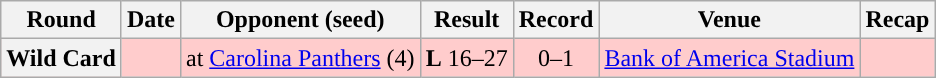<table class="wikitable" style="text-align:center">
<tr>
<th>Round</th>
<th>Date</th>
<th>Opponent (seed)</th>
<th>Result</th>
<th>Record</th>
<th>Venue</th>
<th>Recap</th>
</tr>
<tr style="background:#fcc; text-align:center;">
<th>Wild Card</th>
<td></td>
<td>at <a href='#'>Carolina Panthers</a> (4)</td>
<td><strong>L</strong> 16–27</td>
<td>0–1</td>
<td><a href='#'>Bank of America Stadium</a></td>
<td></td>
</tr>
</table>
